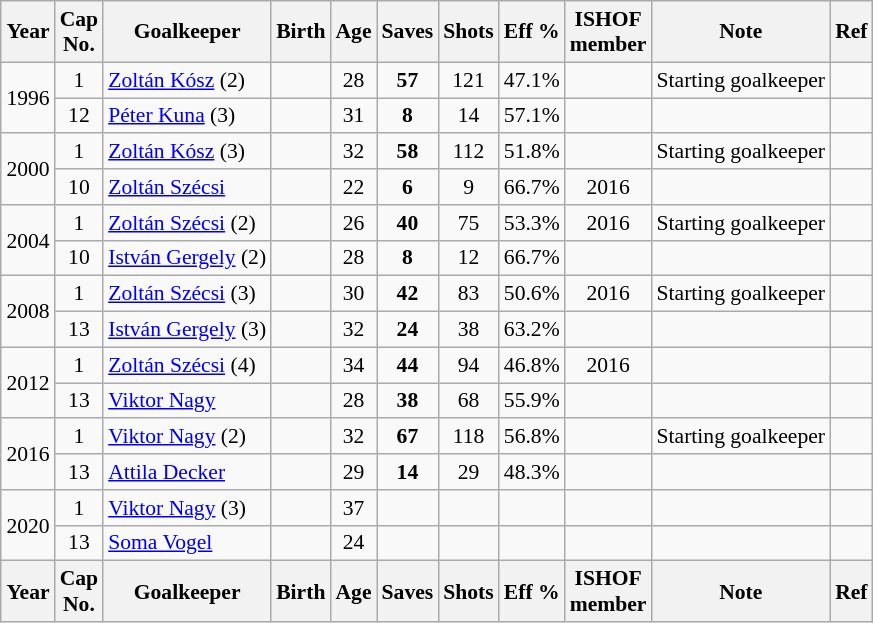<table class="wikitable sortable" style="text-align: center; font-size: 90%; margin-left: 1em;">
<tr>
<th>Year</th>
<th class="unsortable">Cap<br>No.</th>
<th>Goalkeeper</th>
<th>Birth</th>
<th>Age</th>
<th>Saves</th>
<th>Shots</th>
<th>Eff %</th>
<th>ISHOF<br>member</th>
<th>Note</th>
<th class="unsortable">Ref</th>
</tr>
<tr>
<td rowspan="2" style="text-align: left;">1996</td>
<td>1</td>
<td style="text-align: left;" data-sort-value="Kósz, Zoltán"><a href='#'>Zoltán Kósz</a> (2)</td>
<td></td>
<td>28</td>
<td><strong>57</strong></td>
<td>121</td>
<td>47.1%</td>
<td></td>
<td style="text-align: left;">Starting goalkeeper</td>
<td></td>
</tr>
<tr>
<td>12</td>
<td style="text-align: left;" data-sort-value="Kuna, Péter"><a href='#'>Péter Kuna</a> (3)</td>
<td></td>
<td>31</td>
<td><strong>8</strong></td>
<td>14</td>
<td>57.1%</td>
<td></td>
<td style="text-align: left;"></td>
<td></td>
</tr>
<tr>
<td rowspan="2" style="text-align: left;">2000 </td>
<td>1</td>
<td style="text-align: left;" data-sort-value="Kósz, Zoltán"><a href='#'>Zoltán Kósz</a> (3)</td>
<td></td>
<td>32</td>
<td><strong>58</strong></td>
<td>112</td>
<td>51.8%</td>
<td></td>
<td style="text-align: left;">Starting goalkeeper</td>
<td></td>
</tr>
<tr>
<td>10</td>
<td style="text-align: left;" data-sort-value="Szécsi, Zoltán"><a href='#'>Zoltán Szécsi</a></td>
<td></td>
<td>22</td>
<td><strong>6</strong></td>
<td>9</td>
<td>66.7%</td>
<td>2016</td>
<td style="text-align: left;"></td>
<td></td>
</tr>
<tr>
<td rowspan="2" style="text-align: left;">2004 </td>
<td>1</td>
<td style="text-align: left;" data-sort-value="Szécsi, Zoltán"><a href='#'>Zoltán Szécsi</a> (2)</td>
<td></td>
<td>26</td>
<td><strong>40</strong></td>
<td>75</td>
<td>53.3%</td>
<td>2016</td>
<td style="text-align: left;">Starting goalkeeper</td>
<td></td>
</tr>
<tr>
<td>10</td>
<td style="text-align: left;" data-sort-value="Gergely, István"><a href='#'>István Gergely</a> (2)</td>
<td></td>
<td>28</td>
<td><strong>8</strong></td>
<td>12</td>
<td>66.7%</td>
<td></td>
<td style="text-align: left;"></td>
<td></td>
</tr>
<tr>
<td rowspan="2" style="text-align: left;">2008 </td>
<td>1</td>
<td style="text-align: left;" data-sort-value="Szécsi, Zoltán"><a href='#'>Zoltán Szécsi</a> (3)</td>
<td></td>
<td>30</td>
<td><strong>42</strong></td>
<td>83</td>
<td>50.6%</td>
<td>2016</td>
<td style="text-align: left;">Starting goalkeeper</td>
<td></td>
</tr>
<tr>
<td>13</td>
<td style="text-align: left;" data-sort-value="Gergely, István"><a href='#'>István Gergely</a> (3)</td>
<td></td>
<td>32</td>
<td><strong>24</strong></td>
<td>38</td>
<td>63.2%</td>
<td></td>
<td style="text-align: left;"></td>
<td></td>
</tr>
<tr>
<td rowspan="2" style="text-align: left;">2012</td>
<td>1</td>
<td style="text-align: left;" data-sort-value="Szécsi, Zoltán"><a href='#'>Zoltán Szécsi</a> (4)</td>
<td></td>
<td>34</td>
<td><strong>44</strong></td>
<td>94</td>
<td>46.8%</td>
<td>2016</td>
<td style="text-align: left;"></td>
<td></td>
</tr>
<tr>
<td>13</td>
<td style="text-align: left;" data-sort-value="Nagy, Viktor"><a href='#'>Viktor Nagy</a></td>
<td></td>
<td>28</td>
<td><strong>38</strong></td>
<td>68</td>
<td>55.9%</td>
<td></td>
<td style="text-align: left;"></td>
<td></td>
</tr>
<tr>
<td rowspan="2" style="text-align: left;">2016</td>
<td>1</td>
<td style="text-align: left;" data-sort-value="Nagy, Viktor"><a href='#'>Viktor Nagy</a> (2)</td>
<td></td>
<td>32</td>
<td><strong>67</strong></td>
<td>118</td>
<td>56.8%</td>
<td></td>
<td style="text-align: left;">Starting goalkeeper</td>
<td></td>
</tr>
<tr>
<td>13</td>
<td style="text-align: left;" data-sort-value="Decker, Attila"><a href='#'>Attila Decker</a></td>
<td></td>
<td>29</td>
<td><strong>14</strong></td>
<td>29</td>
<td>48.3%</td>
<td></td>
<td style="text-align: left;"></td>
<td></td>
</tr>
<tr>
<td rowspan="2" style="text-align: left;">2020</td>
<td>1</td>
<td style="text-align: left;" data-sort-value="Nagy, Viktor"><a href='#'>Viktor Nagy</a> (3)</td>
<td></td>
<td>37</td>
<td></td>
<td></td>
<td></td>
<td></td>
<td style="text-align: left;"></td>
<td></td>
</tr>
<tr>
<td>13</td>
<td style="text-align: left;" style="text-align: left;" data-sort-value="Vogel, Soma"><a href='#'>Soma Vogel</a></td>
<td></td>
<td>24</td>
<td></td>
<td></td>
<td></td>
<td></td>
<td style="text-align: left;"></td>
<td></td>
</tr>
<tr>
<th>Year</th>
<th>Cap<br>No.</th>
<th>Goalkeeper</th>
<th>Birth</th>
<th>Age</th>
<th>Saves</th>
<th>Shots</th>
<th>Eff %</th>
<th>ISHOF<br>member</th>
<th>Note</th>
<th>Ref</th>
</tr>
</table>
